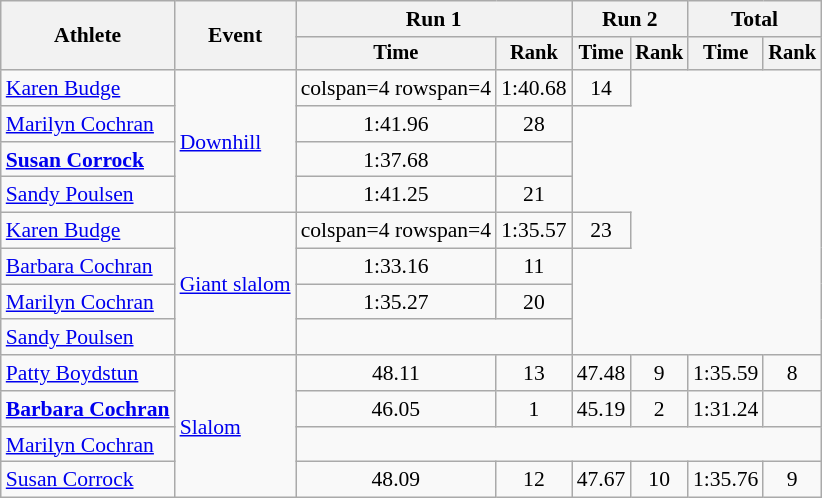<table class=wikitable style=font-size:90%;text-align:center>
<tr>
<th rowspan=2>Athlete</th>
<th rowspan=2>Event</th>
<th colspan=2>Run 1</th>
<th colspan=2>Run 2</th>
<th colspan=2>Total</th>
</tr>
<tr style=font-size:95%>
<th>Time</th>
<th>Rank</th>
<th>Time</th>
<th>Rank</th>
<th>Time</th>
<th>Rank</th>
</tr>
<tr>
<td align=left><a href='#'>Karen Budge</a></td>
<td align=left rowspan=4><a href='#'>Downhill</a></td>
<td>colspan=4 rowspan=4 </td>
<td>1:40.68</td>
<td>14</td>
</tr>
<tr>
<td align=left><a href='#'>Marilyn Cochran</a></td>
<td>1:41.96</td>
<td>28</td>
</tr>
<tr>
<td align=left><strong><a href='#'>Susan Corrock</a></strong></td>
<td>1:37.68</td>
<td></td>
</tr>
<tr>
<td align=left><a href='#'>Sandy Poulsen</a></td>
<td>1:41.25</td>
<td>21</td>
</tr>
<tr>
<td align=left><a href='#'>Karen Budge</a></td>
<td align=left rowspan=4><a href='#'>Giant slalom</a></td>
<td>colspan=4 rowspan=4 </td>
<td>1:35.57</td>
<td>23</td>
</tr>
<tr>
<td align=left><a href='#'>Barbara Cochran</a></td>
<td>1:33.16</td>
<td>11</td>
</tr>
<tr>
<td align=left><a href='#'>Marilyn Cochran</a></td>
<td>1:35.27</td>
<td>20</td>
</tr>
<tr>
<td align=left><a href='#'>Sandy Poulsen</a></td>
<td colspan=2></td>
</tr>
<tr>
<td align=left><a href='#'>Patty Boydstun</a></td>
<td align=left rowspan=4><a href='#'>Slalom</a></td>
<td>48.11</td>
<td>13</td>
<td>47.48</td>
<td>9</td>
<td>1:35.59</td>
<td>8</td>
</tr>
<tr>
<td align=left><strong><a href='#'>Barbara Cochran</a></strong></td>
<td>46.05</td>
<td>1</td>
<td>45.19</td>
<td>2</td>
<td>1:31.24</td>
<td></td>
</tr>
<tr>
<td align=left><a href='#'>Marilyn Cochran</a></td>
<td colspan=6></td>
</tr>
<tr>
<td align=left><a href='#'>Susan Corrock</a></td>
<td>48.09</td>
<td>12</td>
<td>47.67</td>
<td>10</td>
<td>1:35.76</td>
<td>9</td>
</tr>
</table>
